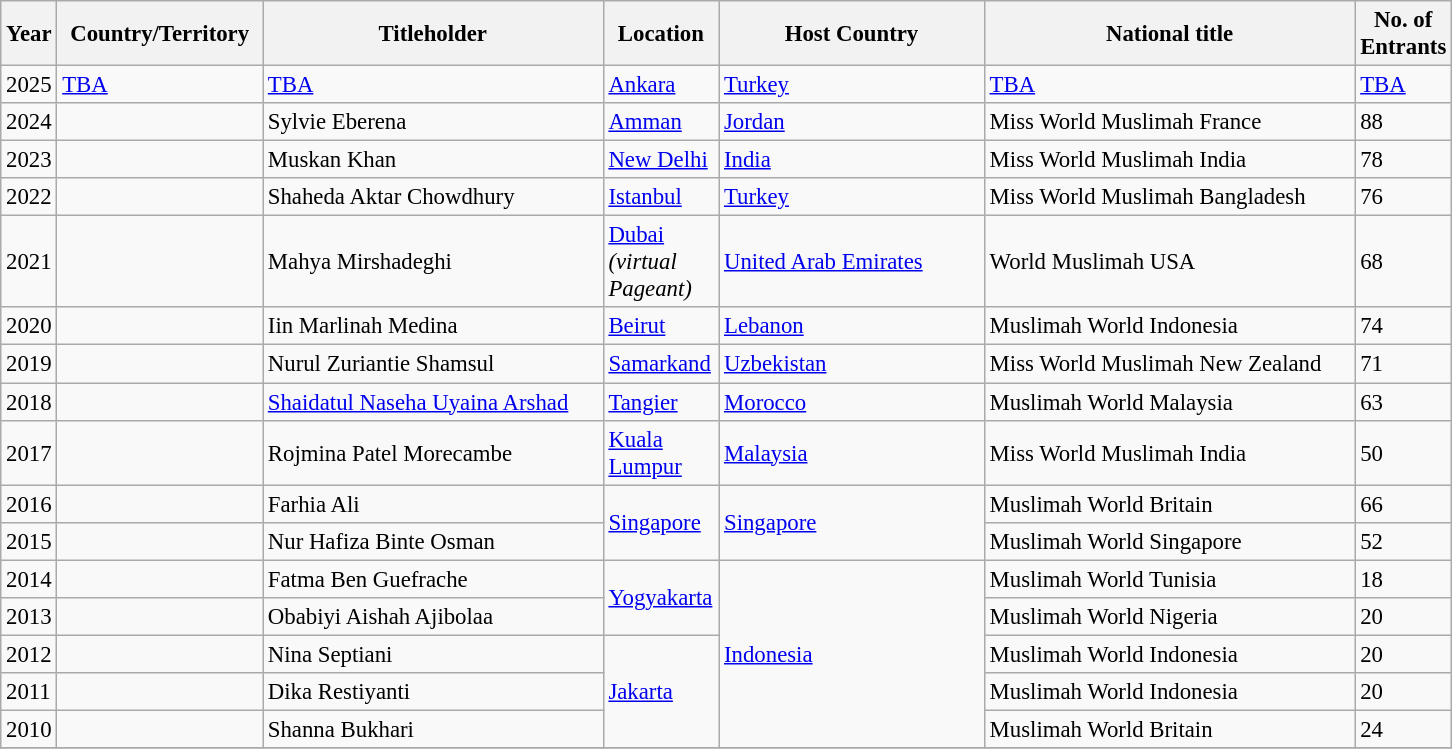<table class="wikitable sortable" style="font-size: 95%;">
<tr>
<th width="30">Year</th>
<th width="130">Country/Territory</th>
<th width="220">Titleholder</th>
<th width="70">Location</th>
<th width="170">Host Country</th>
<th width="240">National title</th>
<th width="50">No. of Entrants</th>
</tr>
<tr>
<td>2025</td>
<td><a href='#'>TBA</a></td>
<td><a href='#'>TBA</a></td>
<td><a href='#'>Ankara</a></td>
<td><a href='#'>Turkey</a></td>
<td><a href='#'>TBA</a></td>
<td><a href='#'>TBA</a></td>
</tr>
<tr>
<td>2024</td>
<td></td>
<td>Sylvie Eberena</td>
<td><a href='#'>Amman</a></td>
<td><a href='#'>Jordan</a></td>
<td>Miss World Muslimah France</td>
<td>88</td>
</tr>
<tr>
<td>2023</td>
<td></td>
<td>Muskan Khan</td>
<td><a href='#'>New Delhi</a></td>
<td><a href='#'>India</a></td>
<td>Miss World Muslimah India</td>
<td>78</td>
</tr>
<tr>
<td>2022</td>
<td></td>
<td>Shaheda Aktar Chowdhury</td>
<td><a href='#'>Istanbul</a></td>
<td><a href='#'>Turkey</a></td>
<td>Miss World Muslimah Bangladesh</td>
<td>76</td>
</tr>
<tr>
<td>2021</td>
<td></td>
<td>Mahya Mirshadeghi</td>
<td><a href='#'>Dubai</a> <em>(virtual Pageant)</em></td>
<td><a href='#'>United Arab Emirates</a></td>
<td>World Muslimah USA</td>
<td>68</td>
</tr>
<tr>
<td>2020</td>
<td></td>
<td>Iin Marlinah Medina</td>
<td><a href='#'>Beirut</a></td>
<td><a href='#'>Lebanon</a></td>
<td>Muslimah World Indonesia</td>
<td>74</td>
</tr>
<tr>
<td>2019</td>
<td></td>
<td>Nurul Zuriantie Shamsul</td>
<td><a href='#'>Samarkand</a></td>
<td><a href='#'>Uzbekistan</a></td>
<td>Miss World Muslimah New Zealand</td>
<td>71</td>
</tr>
<tr>
<td>2018</td>
<td></td>
<td><a href='#'>Shaidatul Naseha Uyaina Arshad</a></td>
<td><a href='#'>Tangier</a></td>
<td><a href='#'>Morocco</a></td>
<td>Muslimah World Malaysia</td>
<td>63</td>
</tr>
<tr>
<td>2017</td>
<td></td>
<td>Rojmina Patel Morecambe</td>
<td><a href='#'>Kuala Lumpur</a></td>
<td><a href='#'>Malaysia</a></td>
<td>Miss World Muslimah India</td>
<td>50</td>
</tr>
<tr>
<td>2016</td>
<td></td>
<td>Farhia Ali</td>
<td rowspan="2"><a href='#'>Singapore</a></td>
<td rowspan="2"><a href='#'>Singapore</a></td>
<td>Muslimah World Britain</td>
<td>66</td>
</tr>
<tr>
<td>2015</td>
<td></td>
<td>Nur Hafiza Binte Osman</td>
<td>Muslimah World Singapore</td>
<td>52</td>
</tr>
<tr>
<td>2014</td>
<td></td>
<td>Fatma Ben Guefrache</td>
<td rowspan="2"><a href='#'>Yogyakarta</a></td>
<td rowspan="5"><a href='#'>Indonesia</a></td>
<td>Muslimah World Tunisia</td>
<td>18</td>
</tr>
<tr>
<td>2013</td>
<td></td>
<td>Obabiyi Aishah Ajibolaa</td>
<td>Muslimah World Nigeria</td>
<td>20</td>
</tr>
<tr>
<td>2012</td>
<td></td>
<td>Nina Septiani</td>
<td rowspan="3"><a href='#'>Jakarta</a></td>
<td>Muslimah World Indonesia</td>
<td>20</td>
</tr>
<tr>
<td>2011</td>
<td></td>
<td>Dika Restiyanti</td>
<td>Muslimah World Indonesia</td>
<td>20</td>
</tr>
<tr>
<td>2010</td>
<td></td>
<td>Shanna Bukhari</td>
<td>Muslimah World Britain</td>
<td>24</td>
</tr>
<tr>
</tr>
</table>
